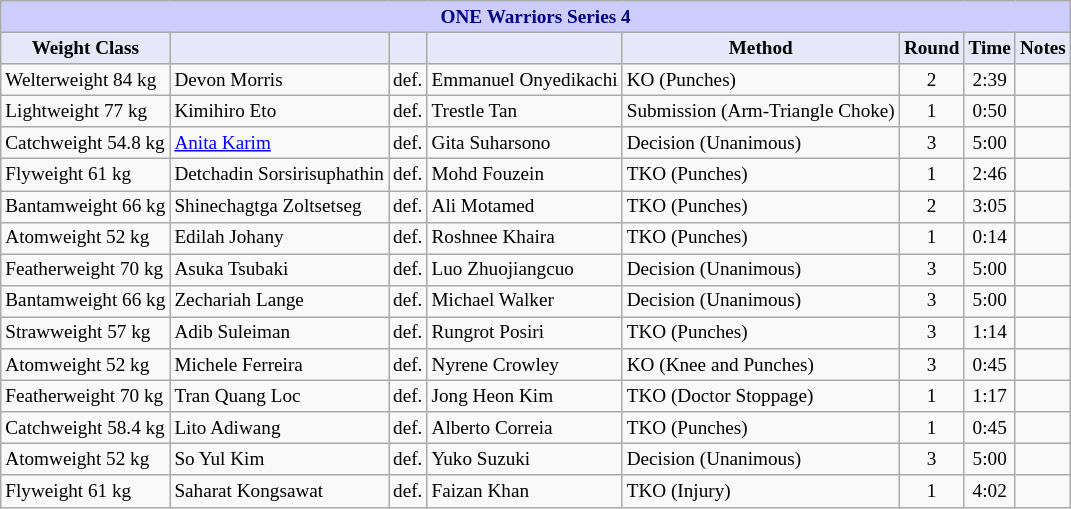<table class="wikitable" style="font-size: 80%;">
<tr>
<th colspan="8" style="background-color: #ccf; color: #000080; text-align: center;"><strong>ONE Warriors Series 4</strong></th>
</tr>
<tr>
<th colspan="1" style="background-color: #E6E8FA; color: #000000; text-align: center;">Weight Class</th>
<th colspan="1" style="background-color: #E6E8FA; color: #000000; text-align: center;"></th>
<th colspan="1" style="background-color: #E6E8FA; color: #000000; text-align: center;"></th>
<th colspan="1" style="background-color: #E6E8FA; color: #000000; text-align: center;"></th>
<th colspan="1" style="background-color: #E6E8FA; color: #000000; text-align: center;">Method</th>
<th colspan="1" style="background-color: #E6E8FA; color: #000000; text-align: center;">Round</th>
<th colspan="1" style="background-color: #E6E8FA; color: #000000; text-align: center;">Time</th>
<th colspan="1" style="background-color: #E6E8FA; color: #000000; text-align: center;">Notes</th>
</tr>
<tr>
<td>Welterweight 84 kg</td>
<td> Devon Morris</td>
<td>def.</td>
<td> Emmanuel Onyedikachi</td>
<td>KO (Punches)</td>
<td align=center>2</td>
<td align=center>2:39</td>
<td></td>
</tr>
<tr>
<td>Lightweight 77 kg</td>
<td> Kimihiro Eto</td>
<td>def.</td>
<td> Trestle Tan</td>
<td>Submission (Arm-Triangle Choke)</td>
<td align=center>1</td>
<td align=center>0:50</td>
<td></td>
</tr>
<tr>
<td>Catchweight 54.8 kg</td>
<td> <a href='#'>Anita Karim</a></td>
<td>def.</td>
<td> Gita Suharsono</td>
<td>Decision (Unanimous)</td>
<td align=center>3</td>
<td align=center>5:00</td>
<td></td>
</tr>
<tr>
<td>Flyweight 61 kg</td>
<td> Detchadin Sorsirisuphathin</td>
<td>def.</td>
<td> Mohd Fouzein</td>
<td>TKO (Punches)</td>
<td align=center>1</td>
<td align=center>2:46</td>
<td></td>
</tr>
<tr>
<td>Bantamweight 66 kg</td>
<td> Shinechagtga Zoltsetseg</td>
<td>def.</td>
<td> Ali Motamed</td>
<td>TKO (Punches)</td>
<td align=center>2</td>
<td align=center>3:05</td>
<td></td>
</tr>
<tr>
<td>Atomweight 52 kg</td>
<td> Edilah Johany</td>
<td>def.</td>
<td> Roshnee Khaira</td>
<td>TKO (Punches)</td>
<td align=center>1</td>
<td align=center>0:14</td>
<td></td>
</tr>
<tr>
<td>Featherweight 70 kg</td>
<td> Asuka Tsubaki</td>
<td>def.</td>
<td> Luo Zhuojiangcuo</td>
<td>Decision (Unanimous)</td>
<td align=center>3</td>
<td align=center>5:00</td>
<td></td>
</tr>
<tr>
<td>Bantamweight 66 kg</td>
<td> Zechariah Lange</td>
<td>def.</td>
<td> Michael Walker</td>
<td>Decision (Unanimous)</td>
<td align=center>3</td>
<td align=center>5:00</td>
<td></td>
</tr>
<tr>
<td>Strawweight 57 kg</td>
<td> Adib Suleiman</td>
<td>def.</td>
<td> Rungrot Posiri</td>
<td>TKO (Punches)</td>
<td align=center>3</td>
<td align=center>1:14</td>
<td></td>
</tr>
<tr>
<td>Atomweight 52 kg</td>
<td> Michele Ferreira</td>
<td>def.</td>
<td> Nyrene Crowley</td>
<td>KO (Knee and Punches)</td>
<td align=center>3</td>
<td align=center>0:45</td>
<td></td>
</tr>
<tr>
<td>Featherweight 70 kg</td>
<td> Tran Quang Loc</td>
<td>def.</td>
<td> Jong Heon Kim</td>
<td>TKO (Doctor Stoppage)</td>
<td align=center>1</td>
<td align=center>1:17</td>
<td></td>
</tr>
<tr>
<td>Catchweight 58.4 kg</td>
<td> Lito Adiwang</td>
<td>def.</td>
<td> Alberto Correia</td>
<td>TKO (Punches)</td>
<td align=center>1</td>
<td align=center>0:45</td>
<td></td>
</tr>
<tr>
<td>Atomweight 52 kg</td>
<td> So Yul Kim</td>
<td>def.</td>
<td> Yuko Suzuki</td>
<td>Decision (Unanimous)</td>
<td align=center>3</td>
<td align=center>5:00</td>
<td></td>
</tr>
<tr>
<td>Flyweight 61 kg</td>
<td> Saharat Kongsawat</td>
<td>def.</td>
<td> Faizan Khan</td>
<td>TKO (Injury)</td>
<td align=center>1</td>
<td align=center>4:02</td>
<td></td>
</tr>
</table>
